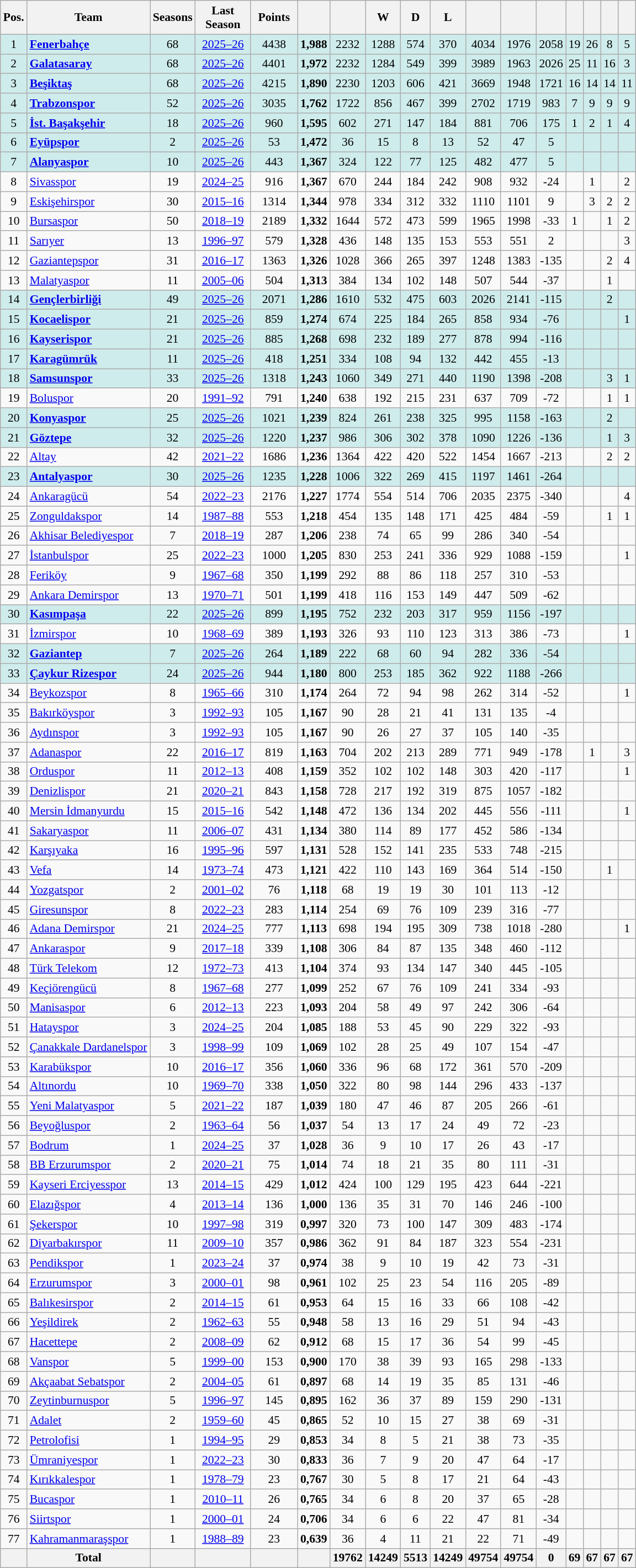<table class="wikitable sortable" ; style="font-size:90%; text-align:center">
<tr>
<th>Pos.</th>
<th>Team</th>
<th>Seasons</th>
<th width=60>Last<br>Season</th>
<th width=50>Points</th>
<th></th>
<th></th>
<th>W</th>
<th>D</th>
<th>L</th>
<th></th>
<th></th>
<th></th>
<th></th>
<th></th>
<th></th>
<th></th>
</tr>
<tr style="background:#cfecec;">
<td>1</td>
<td align="left"><strong><a href='#'>Fenerbahçe</a></strong></td>
<td>68</td>
<td><a href='#'>2025–26</a></td>
<td>4438</td>
<td><strong>1,988</strong></td>
<td>2232</td>
<td>1288</td>
<td>574</td>
<td>370</td>
<td>4034</td>
<td>1976</td>
<td>2058</td>
<td>19</td>
<td>26</td>
<td>8</td>
<td>5</td>
</tr>
<tr style="background:#cfecec;">
<td>2</td>
<td align="left"><strong><a href='#'>Galatasaray</a></strong></td>
<td>68</td>
<td><a href='#'>2025–26</a></td>
<td>4401</td>
<td><strong>1,972</strong></td>
<td>2232</td>
<td>1284</td>
<td>549</td>
<td>399</td>
<td>3989</td>
<td>1963</td>
<td>2026</td>
<td>25</td>
<td>11</td>
<td>16</td>
<td>3</td>
</tr>
<tr style="background:#cfecec;">
<td>3</td>
<td align="left"><strong><a href='#'>Beşiktaş</a></strong></td>
<td>68</td>
<td><a href='#'>2025–26</a></td>
<td>4215</td>
<td><strong>1,890</strong></td>
<td>2230</td>
<td>1203</td>
<td>606</td>
<td>421</td>
<td>3669</td>
<td>1948</td>
<td>1721</td>
<td>16</td>
<td>14</td>
<td>14</td>
<td>11</td>
</tr>
<tr style="background:#cfecec;">
<td>4</td>
<td align="left"><strong><a href='#'>Trabzonspor</a></strong></td>
<td>52</td>
<td><a href='#'>2025–26</a></td>
<td>3035</td>
<td><strong>1,762</strong></td>
<td>1722</td>
<td>856</td>
<td>467</td>
<td>399</td>
<td>2702</td>
<td>1719</td>
<td>983</td>
<td>7</td>
<td>9</td>
<td>9</td>
<td>9</td>
</tr>
<tr style="background:#cfecec;">
<td>5</td>
<td align="left"><strong><a href='#'>İst. Başakşehir</a></strong></td>
<td>18</td>
<td><a href='#'>2025–26</a></td>
<td>960</td>
<td><strong>1,595</strong></td>
<td>602</td>
<td>271</td>
<td>147</td>
<td>184</td>
<td>881</td>
<td>706</td>
<td>175</td>
<td>1</td>
<td>2</td>
<td>1</td>
<td>4</td>
</tr>
<tr style="background:#cfecec;">
<td>6</td>
<td align="left"><strong><a href='#'>Eyüpspor</a></strong></td>
<td>2</td>
<td><a href='#'>2025–26</a></td>
<td>53</td>
<td><strong>1,472</strong></td>
<td>36</td>
<td>15</td>
<td>8</td>
<td>13</td>
<td>52</td>
<td>47</td>
<td>5</td>
<td></td>
<td></td>
<td></td>
<td></td>
</tr>
<tr style="background:#cfecec;">
<td>7</td>
<td align="left"><strong><a href='#'>Alanyaspor</a></strong></td>
<td>10</td>
<td><a href='#'>2025–26</a></td>
<td>443</td>
<td><strong>1,367</strong></td>
<td>324</td>
<td>122</td>
<td>77</td>
<td>125</td>
<td>482</td>
<td>477</td>
<td>5</td>
<td></td>
<td></td>
<td></td>
<td></td>
</tr>
<tr>
<td>8</td>
<td align="left"><a href='#'>Sivasspor</a></td>
<td>19</td>
<td><a href='#'>2024–25</a></td>
<td>916</td>
<td><strong>1,367</strong></td>
<td>670</td>
<td>244</td>
<td>184</td>
<td>242</td>
<td>908</td>
<td>932</td>
<td>-24</td>
<td></td>
<td>1</td>
<td></td>
<td>2</td>
</tr>
<tr>
<td>9</td>
<td align="left"><a href='#'>Eskişehirspor</a></td>
<td>30</td>
<td><a href='#'>2015–16</a></td>
<td>1314</td>
<td><strong>1,344</strong></td>
<td>978</td>
<td>334</td>
<td>312</td>
<td>332</td>
<td>1110</td>
<td>1101</td>
<td>9</td>
<td></td>
<td>3</td>
<td>2</td>
<td>2</td>
</tr>
<tr>
<td>10</td>
<td align="left"><a href='#'>Bursaspor</a></td>
<td>50</td>
<td><a href='#'>2018–19</a></td>
<td>2189</td>
<td><strong>1,332</strong></td>
<td>1644</td>
<td>572</td>
<td>473</td>
<td>599</td>
<td>1965</td>
<td>1998</td>
<td>-33</td>
<td>1</td>
<td></td>
<td>1</td>
<td>2</td>
</tr>
<tr>
<td>11</td>
<td align="left"><a href='#'>Sarıyer</a></td>
<td>13</td>
<td><a href='#'>1996–97</a></td>
<td>579</td>
<td><strong>1,328</strong></td>
<td>436</td>
<td>148</td>
<td>135</td>
<td>153</td>
<td>553</td>
<td>551</td>
<td>2</td>
<td></td>
<td></td>
<td></td>
<td>3</td>
</tr>
<tr>
<td>12</td>
<td align="left"><a href='#'>Gaziantepspor</a></td>
<td>31</td>
<td><a href='#'>2016–17</a></td>
<td>1363</td>
<td><strong>1,326</strong></td>
<td>1028</td>
<td>366</td>
<td>265</td>
<td>397</td>
<td>1248</td>
<td>1383</td>
<td>-135</td>
<td></td>
<td></td>
<td>2</td>
<td>4</td>
</tr>
<tr>
<td>13</td>
<td align="left"><a href='#'>Malatyaspor</a></td>
<td>11</td>
<td><a href='#'>2005–06</a></td>
<td>504</td>
<td><strong>1,313</strong></td>
<td>384</td>
<td>134</td>
<td>102</td>
<td>148</td>
<td>507</td>
<td>544</td>
<td>-37</td>
<td></td>
<td></td>
<td>1</td>
<td></td>
</tr>
<tr style="background:#cfecec;">
<td>14</td>
<td align="left"><strong><a href='#'>Gençlerbirliği</a></strong></td>
<td>49</td>
<td><a href='#'>2025–26</a></td>
<td>2071</td>
<td><strong>1,286</strong></td>
<td>1610</td>
<td>532</td>
<td>475</td>
<td>603</td>
<td>2026</td>
<td>2141</td>
<td>-115</td>
<td></td>
<td></td>
<td>2</td>
<td></td>
</tr>
<tr style="background:#cfecec;">
<td>15</td>
<td align="left"><strong><a href='#'>Kocaelispor</a></strong></td>
<td>21</td>
<td><a href='#'>2025–26</a></td>
<td>859</td>
<td><strong>1,274</strong></td>
<td>674</td>
<td>225</td>
<td>184</td>
<td>265</td>
<td>858</td>
<td>934</td>
<td>-76</td>
<td></td>
<td></td>
<td></td>
<td>1</td>
</tr>
<tr style="background:#cfecec;">
<td>16</td>
<td align="left"><strong><a href='#'>Kayserispor</a></strong></td>
<td>21</td>
<td><a href='#'>2025–26</a></td>
<td>885</td>
<td><strong>1,268</strong></td>
<td>698</td>
<td>232</td>
<td>189</td>
<td>277</td>
<td>878</td>
<td>994</td>
<td>-116</td>
<td></td>
<td></td>
<td></td>
<td></td>
</tr>
<tr style="background:#cfecec;">
<td>17</td>
<td align="left"><strong><a href='#'>Karagümrük</a></strong></td>
<td>11</td>
<td><a href='#'>2025–26</a></td>
<td>418</td>
<td><strong>1,251</strong></td>
<td>334</td>
<td>108</td>
<td>94</td>
<td>132</td>
<td>442</td>
<td>455</td>
<td>-13</td>
<td></td>
<td></td>
<td></td>
<td></td>
</tr>
<tr style="background:#cfecec;">
<td>18</td>
<td align="left"><strong><a href='#'>Samsunspor</a></strong></td>
<td>33</td>
<td><a href='#'>2025–26</a></td>
<td>1318</td>
<td><strong>1,243</strong></td>
<td>1060</td>
<td>349</td>
<td>271</td>
<td>440</td>
<td>1190</td>
<td>1398</td>
<td>-208</td>
<td></td>
<td></td>
<td>3</td>
<td>1</td>
</tr>
<tr>
<td>19</td>
<td align="left"><a href='#'>Boluspor</a></td>
<td>20</td>
<td><a href='#'>1991–92</a></td>
<td>791</td>
<td><strong>1,240</strong></td>
<td>638</td>
<td>192</td>
<td>215</td>
<td>231</td>
<td>637</td>
<td>709</td>
<td>-72</td>
<td></td>
<td></td>
<td>1</td>
<td>1</td>
</tr>
<tr style="background:#cfecec;">
<td>20</td>
<td align="left"><strong><a href='#'>Konyaspor</a></strong></td>
<td>25</td>
<td><a href='#'>2025–26</a></td>
<td>1021</td>
<td><strong>1,239</strong></td>
<td>824</td>
<td>261</td>
<td>238</td>
<td>325</td>
<td>995</td>
<td>1158</td>
<td>-163</td>
<td></td>
<td></td>
<td>2</td>
<td></td>
</tr>
<tr style="background:#cfecec;">
<td>21</td>
<td align="left"><strong><a href='#'>Göztepe</a></strong></td>
<td>32</td>
<td><a href='#'>2025–26</a></td>
<td>1220</td>
<td><strong>1,237</strong></td>
<td>986</td>
<td>306</td>
<td>302</td>
<td>378</td>
<td>1090</td>
<td>1226</td>
<td>-136</td>
<td></td>
<td></td>
<td>1</td>
<td>3</td>
</tr>
<tr>
<td>22</td>
<td align="left"><a href='#'>Altay</a></td>
<td>42</td>
<td><a href='#'>2021–22</a></td>
<td>1686</td>
<td><strong>1,236</strong></td>
<td>1364</td>
<td>422</td>
<td>420</td>
<td>522</td>
<td>1454</td>
<td>1667</td>
<td>-213</td>
<td></td>
<td></td>
<td>2</td>
<td>2</td>
</tr>
<tr style="background:#cfecec;">
<td>23</td>
<td align="left"><strong><a href='#'>Antalyaspor</a></strong></td>
<td>30</td>
<td><a href='#'>2025–26</a></td>
<td>1235</td>
<td><strong>1,228</strong></td>
<td>1006</td>
<td>322</td>
<td>269</td>
<td>415</td>
<td>1197</td>
<td>1461</td>
<td>-264</td>
<td></td>
<td></td>
<td></td>
<td></td>
</tr>
<tr>
<td>24</td>
<td align="left"><a href='#'>Ankaragücü</a></td>
<td>54</td>
<td><a href='#'>2022–23</a></td>
<td>2176</td>
<td><strong>1,227</strong></td>
<td>1774</td>
<td>554</td>
<td>514</td>
<td>706</td>
<td>2035</td>
<td>2375</td>
<td>-340</td>
<td></td>
<td></td>
<td></td>
<td>4</td>
</tr>
<tr>
<td>25</td>
<td align="left"><a href='#'>Zonguldakspor</a></td>
<td>14</td>
<td><a href='#'>1987–88</a></td>
<td>553</td>
<td><strong>1,218</strong></td>
<td>454</td>
<td>135</td>
<td>148</td>
<td>171</td>
<td>425</td>
<td>484</td>
<td>-59</td>
<td></td>
<td></td>
<td>1</td>
<td>1</td>
</tr>
<tr>
<td>26</td>
<td align="left"><a href='#'>Akhisar Belediyespor</a></td>
<td>7</td>
<td><a href='#'>2018–19</a></td>
<td>287</td>
<td><strong>1,206</strong></td>
<td>238</td>
<td>74</td>
<td>65</td>
<td>99</td>
<td>286</td>
<td>340</td>
<td>-54</td>
<td></td>
<td></td>
<td></td>
<td></td>
</tr>
<tr>
<td>27</td>
<td align="left"><a href='#'>İstanbulspor</a></td>
<td>25</td>
<td><a href='#'>2022–23</a></td>
<td>1000</td>
<td><strong>1,205</strong></td>
<td>830</td>
<td>253</td>
<td>241</td>
<td>336</td>
<td>929</td>
<td>1088</td>
<td>-159</td>
<td></td>
<td></td>
<td></td>
<td>1</td>
</tr>
<tr>
<td>28</td>
<td align="left"><a href='#'>Feriköy</a></td>
<td>9</td>
<td><a href='#'>1967–68</a></td>
<td>350</td>
<td><strong>1,199</strong></td>
<td>292</td>
<td>88</td>
<td>86</td>
<td>118</td>
<td>257</td>
<td>310</td>
<td>-53</td>
<td></td>
<td></td>
<td></td>
<td></td>
</tr>
<tr>
<td>29</td>
<td align="left"><a href='#'>Ankara Demirspor</a></td>
<td>13</td>
<td><a href='#'>1970–71</a></td>
<td>501</td>
<td><strong>1,199</strong></td>
<td>418</td>
<td>116</td>
<td>153</td>
<td>149</td>
<td>447</td>
<td>509</td>
<td>-62</td>
<td></td>
<td></td>
<td></td>
<td></td>
</tr>
<tr style="background:#cfecec;">
<td>30</td>
<td align="left"><strong><a href='#'>Kasımpaşa</a></strong></td>
<td>22</td>
<td><a href='#'>2025–26</a></td>
<td>899</td>
<td><strong>1,195</strong></td>
<td>752</td>
<td>232</td>
<td>203</td>
<td>317</td>
<td>959</td>
<td>1156</td>
<td>-197</td>
<td></td>
<td></td>
<td></td>
<td></td>
</tr>
<tr>
<td>31</td>
<td align="left"><a href='#'>İzmirspor</a></td>
<td>10</td>
<td><a href='#'>1968–69</a></td>
<td>389</td>
<td><strong>1,193</strong></td>
<td>326</td>
<td>93</td>
<td>110</td>
<td>123</td>
<td>313</td>
<td>386</td>
<td>-73</td>
<td></td>
<td></td>
<td></td>
<td>1</td>
</tr>
<tr style="background:#cfecec;">
<td>32</td>
<td align="left"><strong><a href='#'>Gaziantep</a></strong></td>
<td>7</td>
<td><a href='#'>2025–26</a></td>
<td>264</td>
<td><strong>1,189</strong></td>
<td>222</td>
<td>68</td>
<td>60</td>
<td>94</td>
<td>282</td>
<td>336</td>
<td>-54</td>
<td></td>
<td></td>
<td></td>
<td></td>
</tr>
<tr style="background:#cfecec;">
<td>33</td>
<td align="left"><strong><a href='#'>Çaykur Rizespor</a></strong></td>
<td>24</td>
<td><a href='#'>2025–26</a></td>
<td>944</td>
<td><strong>1,180</strong></td>
<td>800</td>
<td>253</td>
<td>185</td>
<td>362</td>
<td>922</td>
<td>1188</td>
<td>-266</td>
<td></td>
<td></td>
<td></td>
<td></td>
</tr>
<tr>
<td>34</td>
<td align="left"><a href='#'>Beykozspor</a></td>
<td>8</td>
<td><a href='#'>1965–66</a></td>
<td>310</td>
<td><strong>1,174</strong></td>
<td>264</td>
<td>72</td>
<td>94</td>
<td>98</td>
<td>262</td>
<td>314</td>
<td>-52</td>
<td></td>
<td></td>
<td></td>
<td>1</td>
</tr>
<tr>
<td>35</td>
<td align="left"><a href='#'>Bakırköyspor</a></td>
<td>3</td>
<td><a href='#'>1992–93</a></td>
<td>105</td>
<td><strong>1,167</strong></td>
<td>90</td>
<td>28</td>
<td>21</td>
<td>41</td>
<td>131</td>
<td>135</td>
<td>-4</td>
<td></td>
<td></td>
<td></td>
<td></td>
</tr>
<tr>
<td>36</td>
<td align="left"><a href='#'>Aydınspor</a></td>
<td>3</td>
<td><a href='#'>1992–93</a></td>
<td>105</td>
<td><strong>1,167</strong></td>
<td>90</td>
<td>26</td>
<td>27</td>
<td>37</td>
<td>105</td>
<td>140</td>
<td>-35</td>
<td></td>
<td></td>
<td></td>
<td></td>
</tr>
<tr>
<td>37</td>
<td align="left"><a href='#'>Adanaspor</a></td>
<td>22</td>
<td><a href='#'>2016–17</a></td>
<td>819</td>
<td><strong>1,163</strong></td>
<td>704</td>
<td>202</td>
<td>213</td>
<td>289</td>
<td>771</td>
<td>949</td>
<td>-178</td>
<td></td>
<td>1</td>
<td></td>
<td>3</td>
</tr>
<tr>
<td>38</td>
<td align="left"><a href='#'>Orduspor</a></td>
<td>11</td>
<td><a href='#'>2012–13</a></td>
<td>408</td>
<td><strong>1,159</strong></td>
<td>352</td>
<td>102</td>
<td>102</td>
<td>148</td>
<td>303</td>
<td>420</td>
<td>-117</td>
<td></td>
<td></td>
<td></td>
<td>1</td>
</tr>
<tr>
<td>39</td>
<td align="left"><a href='#'>Denizlispor</a></td>
<td>21</td>
<td><a href='#'>2020–21</a></td>
<td>843</td>
<td><strong>1,158</strong></td>
<td>728</td>
<td>217</td>
<td>192</td>
<td>319</td>
<td>875</td>
<td>1057</td>
<td>-182</td>
<td></td>
<td></td>
<td></td>
<td></td>
</tr>
<tr>
<td>40</td>
<td align="left"><a href='#'>Mersin İdmanyurdu</a></td>
<td>15</td>
<td><a href='#'>2015–16</a></td>
<td>542</td>
<td><strong>1,148</strong></td>
<td>472</td>
<td>136</td>
<td>134</td>
<td>202</td>
<td>445</td>
<td>556</td>
<td>-111</td>
<td></td>
<td></td>
<td></td>
<td>1</td>
</tr>
<tr>
<td>41</td>
<td align="left"><a href='#'>Sakaryaspor</a></td>
<td>11</td>
<td><a href='#'>2006–07</a></td>
<td>431</td>
<td><strong>1,134</strong></td>
<td>380</td>
<td>114</td>
<td>89</td>
<td>177</td>
<td>452</td>
<td>586</td>
<td>-134</td>
<td></td>
<td></td>
<td></td>
<td></td>
</tr>
<tr>
<td>42</td>
<td align="left"><a href='#'>Karşıyaka</a></td>
<td>16</td>
<td><a href='#'>1995–96</a></td>
<td>597</td>
<td><strong>1,131</strong></td>
<td>528</td>
<td>152</td>
<td>141</td>
<td>235</td>
<td>533</td>
<td>748</td>
<td>-215</td>
<td></td>
<td></td>
<td></td>
<td></td>
</tr>
<tr>
<td>43</td>
<td align="left"><a href='#'>Vefa</a></td>
<td>14</td>
<td><a href='#'>1973–74</a></td>
<td>473</td>
<td><strong>1,121</strong></td>
<td>422</td>
<td>110</td>
<td>143</td>
<td>169</td>
<td>364</td>
<td>514</td>
<td>-150</td>
<td></td>
<td></td>
<td>1</td>
<td></td>
</tr>
<tr>
<td>44</td>
<td align="left"><a href='#'>Yozgatspor</a></td>
<td>2</td>
<td><a href='#'>2001–02</a></td>
<td>76</td>
<td><strong>1,118</strong></td>
<td>68</td>
<td>19</td>
<td>19</td>
<td>30</td>
<td>101</td>
<td>113</td>
<td>-12</td>
<td></td>
<td></td>
<td></td>
<td></td>
</tr>
<tr>
<td>45</td>
<td align="left"><a href='#'>Giresunspor</a></td>
<td>8</td>
<td><a href='#'>2022–23</a></td>
<td>283</td>
<td><strong>1,114</strong></td>
<td>254</td>
<td>69</td>
<td>76</td>
<td>109</td>
<td>239</td>
<td>316</td>
<td>-77</td>
<td></td>
<td></td>
<td></td>
<td></td>
</tr>
<tr>
<td>46</td>
<td align="left"><a href='#'>Adana Demirspor</a></td>
<td>21</td>
<td><a href='#'>2024–25</a></td>
<td>777</td>
<td><strong>1,113</strong></td>
<td>698</td>
<td>194</td>
<td>195</td>
<td>309</td>
<td>738</td>
<td>1018</td>
<td>-280</td>
<td></td>
<td></td>
<td></td>
<td>1</td>
</tr>
<tr>
<td>47</td>
<td align="left"><a href='#'>Ankaraspor</a></td>
<td>9</td>
<td><a href='#'>2017–18</a></td>
<td>339</td>
<td><strong>1,108</strong></td>
<td>306</td>
<td>84</td>
<td>87</td>
<td>135</td>
<td>348</td>
<td>460</td>
<td>-112</td>
<td></td>
<td></td>
<td></td>
<td></td>
</tr>
<tr>
<td>48</td>
<td align="left"><a href='#'>Türk Telekom</a></td>
<td>12</td>
<td><a href='#'>1972–73</a></td>
<td>413</td>
<td><strong>1,104</strong></td>
<td>374</td>
<td>93</td>
<td>134</td>
<td>147</td>
<td>340</td>
<td>445</td>
<td>-105</td>
<td></td>
<td></td>
<td></td>
<td></td>
</tr>
<tr>
<td>49</td>
<td align="left"><a href='#'>Keçiörengücü</a></td>
<td>8</td>
<td><a href='#'>1967–68</a></td>
<td>277</td>
<td><strong>1,099</strong></td>
<td>252</td>
<td>67</td>
<td>76</td>
<td>109</td>
<td>241</td>
<td>334</td>
<td>-93</td>
<td></td>
<td></td>
<td></td>
<td></td>
</tr>
<tr>
<td>50</td>
<td align="left"><a href='#'>Manisaspor</a></td>
<td>6</td>
<td><a href='#'>2012–13</a></td>
<td>223</td>
<td><strong>1,093</strong></td>
<td>204</td>
<td>58</td>
<td>49</td>
<td>97</td>
<td>242</td>
<td>306</td>
<td>-64</td>
<td></td>
<td></td>
<td></td>
<td></td>
</tr>
<tr>
<td>51</td>
<td align="left"><a href='#'>Hatayspor</a></td>
<td>3</td>
<td><a href='#'>2024–25</a></td>
<td>204</td>
<td><strong>1,085</strong></td>
<td>188</td>
<td>53</td>
<td>45</td>
<td>90</td>
<td>229</td>
<td>322</td>
<td>-93</td>
<td></td>
<td></td>
<td></td>
<td></td>
</tr>
<tr>
<td>52</td>
<td align="left"><a href='#'>Çanakkale Dardanelspor</a></td>
<td>3</td>
<td><a href='#'>1998–99</a></td>
<td>109</td>
<td><strong>1,069</strong></td>
<td>102</td>
<td>28</td>
<td>25</td>
<td>49</td>
<td>107</td>
<td>154</td>
<td>-47</td>
<td></td>
<td></td>
<td></td>
<td></td>
</tr>
<tr>
<td>53</td>
<td align="left"><a href='#'>Karabükspor</a></td>
<td>10</td>
<td><a href='#'>2016–17</a></td>
<td>356</td>
<td><strong>1,060</strong></td>
<td>336</td>
<td>96</td>
<td>68</td>
<td>172</td>
<td>361</td>
<td>570</td>
<td>-209</td>
<td></td>
<td></td>
<td></td>
<td></td>
</tr>
<tr>
<td>54</td>
<td align="left"><a href='#'>Altınordu</a></td>
<td>10</td>
<td><a href='#'>1969–70</a></td>
<td>338</td>
<td><strong>1,050</strong></td>
<td>322</td>
<td>80</td>
<td>98</td>
<td>144</td>
<td>296</td>
<td>433</td>
<td>-137</td>
<td></td>
<td></td>
<td></td>
<td></td>
</tr>
<tr>
<td>55</td>
<td align="left"><a href='#'>Yeni Malatyaspor</a></td>
<td>5</td>
<td><a href='#'>2021–22</a></td>
<td>187</td>
<td><strong>1,039</strong></td>
<td>180</td>
<td>47</td>
<td>46</td>
<td>87</td>
<td>205</td>
<td>266</td>
<td>-61</td>
<td></td>
<td></td>
<td></td>
<td></td>
</tr>
<tr>
<td>56</td>
<td align="left"><a href='#'>Beyoğluspor</a></td>
<td>2</td>
<td><a href='#'>1963–64</a></td>
<td>56</td>
<td><strong>1,037</strong></td>
<td>54</td>
<td>13</td>
<td>17</td>
<td>24</td>
<td>49</td>
<td>72</td>
<td>-23</td>
<td></td>
<td></td>
<td></td>
<td></td>
</tr>
<tr>
<td>57</td>
<td align="left"><a href='#'>Bodrum</a></td>
<td>1</td>
<td><a href='#'>2024–25</a></td>
<td>37</td>
<td><strong>1,028</strong></td>
<td>36</td>
<td>9</td>
<td>10</td>
<td>17</td>
<td>26</td>
<td>43</td>
<td>-17</td>
<td></td>
<td></td>
<td></td>
<td></td>
</tr>
<tr>
<td>58</td>
<td align="left"><a href='#'>BB Erzurumspor</a></td>
<td>2</td>
<td><a href='#'>2020–21</a></td>
<td>75</td>
<td><strong>1,014</strong></td>
<td>74</td>
<td>18</td>
<td>21</td>
<td>35</td>
<td>80</td>
<td>111</td>
<td>-31</td>
<td></td>
<td></td>
<td></td>
<td></td>
</tr>
<tr>
<td>59</td>
<td align="left"><a href='#'>Kayseri Erciyesspor</a></td>
<td>13</td>
<td><a href='#'>2014–15</a></td>
<td>429</td>
<td><strong>1,012</strong></td>
<td>424</td>
<td>100</td>
<td>129</td>
<td>195</td>
<td>423</td>
<td>644</td>
<td>-221</td>
<td></td>
<td></td>
<td></td>
<td></td>
</tr>
<tr>
<td>60</td>
<td align="left"><a href='#'>Elazığspor</a></td>
<td>4</td>
<td><a href='#'>2013–14</a></td>
<td>136</td>
<td><strong>1,000</strong></td>
<td>136</td>
<td>35</td>
<td>31</td>
<td>70</td>
<td>146</td>
<td>246</td>
<td>-100</td>
<td></td>
<td></td>
<td></td>
<td></td>
</tr>
<tr>
<td>61</td>
<td align="left"><a href='#'>Şekerspor</a></td>
<td>10</td>
<td><a href='#'>1997–98</a></td>
<td>319</td>
<td><strong>0,997</strong></td>
<td>320</td>
<td>73</td>
<td>100</td>
<td>147</td>
<td>309</td>
<td>483</td>
<td>-174</td>
<td></td>
<td></td>
<td></td>
<td></td>
</tr>
<tr>
<td>62</td>
<td align="left"><a href='#'>Diyarbakırspor</a></td>
<td>11</td>
<td><a href='#'>2009–10</a></td>
<td>357</td>
<td><strong>0,986</strong></td>
<td>362</td>
<td>91</td>
<td>84</td>
<td>187</td>
<td>323</td>
<td>554</td>
<td>-231</td>
<td></td>
<td></td>
<td></td>
<td></td>
</tr>
<tr>
<td>63</td>
<td align="left"><a href='#'>Pendikspor</a></td>
<td>1</td>
<td><a href='#'>2023–24</a></td>
<td>37</td>
<td><strong>0,974</strong></td>
<td>38</td>
<td>9</td>
<td>10</td>
<td>19</td>
<td>42</td>
<td>73</td>
<td>-31</td>
<td></td>
<td></td>
<td></td>
<td></td>
</tr>
<tr>
<td>64</td>
<td align="left"><a href='#'>Erzurumspor</a></td>
<td>3</td>
<td><a href='#'>2000–01</a></td>
<td>98</td>
<td><strong>0,961</strong></td>
<td>102</td>
<td>25</td>
<td>23</td>
<td>54</td>
<td>116</td>
<td>205</td>
<td>-89</td>
<td></td>
<td></td>
<td></td>
<td></td>
</tr>
<tr>
<td>65</td>
<td align="left"><a href='#'>Balıkesirspor</a></td>
<td>2</td>
<td><a href='#'>2014–15</a></td>
<td>61</td>
<td><strong>0,953</strong></td>
<td>64</td>
<td>15</td>
<td>16</td>
<td>33</td>
<td>66</td>
<td>108</td>
<td>-42</td>
<td></td>
<td></td>
<td></td>
<td></td>
</tr>
<tr>
<td>66</td>
<td align="left"><a href='#'>Yeşildirek</a></td>
<td>2</td>
<td><a href='#'>1962–63</a></td>
<td>55</td>
<td><strong>0,948</strong></td>
<td>58</td>
<td>13</td>
<td>16</td>
<td>29</td>
<td>51</td>
<td>94</td>
<td>-43</td>
<td></td>
<td></td>
<td></td>
<td></td>
</tr>
<tr>
<td>67</td>
<td align="left"><a href='#'>Hacettepe</a></td>
<td>2</td>
<td><a href='#'>2008–09</a></td>
<td>62</td>
<td><strong>0,912</strong></td>
<td>68</td>
<td>15</td>
<td>17</td>
<td>36</td>
<td>54</td>
<td>99</td>
<td>-45</td>
<td></td>
<td></td>
<td></td>
<td></td>
</tr>
<tr>
<td>68</td>
<td align="left"><a href='#'>Vanspor</a></td>
<td>5</td>
<td><a href='#'>1999–00</a></td>
<td>153</td>
<td><strong>0,900</strong></td>
<td>170</td>
<td>38</td>
<td>39</td>
<td>93</td>
<td>165</td>
<td>298</td>
<td>-133</td>
<td></td>
<td></td>
<td></td>
<td></td>
</tr>
<tr>
<td>69</td>
<td align="left"><a href='#'>Akçaabat Sebatspor</a></td>
<td>2</td>
<td><a href='#'>2004–05</a></td>
<td>61</td>
<td><strong>0,897</strong></td>
<td>68</td>
<td>14</td>
<td>19</td>
<td>35</td>
<td>85</td>
<td>131</td>
<td>-46</td>
<td></td>
<td></td>
<td></td>
<td></td>
</tr>
<tr>
<td>70</td>
<td align="left"><a href='#'>Zeytinburnuspor</a></td>
<td>5</td>
<td><a href='#'>1996–97</a></td>
<td>145</td>
<td><strong>0,895</strong></td>
<td>162</td>
<td>36</td>
<td>37</td>
<td>89</td>
<td>159</td>
<td>290</td>
<td>-131</td>
<td></td>
<td></td>
<td></td>
<td></td>
</tr>
<tr>
<td>71</td>
<td align="left"><a href='#'>Adalet</a></td>
<td>2</td>
<td><a href='#'>1959–60</a></td>
<td>45</td>
<td><strong>0,865</strong></td>
<td>52</td>
<td>10</td>
<td>15</td>
<td>27</td>
<td>38</td>
<td>69</td>
<td>-31</td>
<td></td>
<td></td>
<td></td>
<td></td>
</tr>
<tr>
<td>72</td>
<td align="left"><a href='#'>Petrolofisi</a></td>
<td>1</td>
<td><a href='#'>1994–95</a></td>
<td>29</td>
<td><strong>0,853</strong></td>
<td>34</td>
<td>8</td>
<td>5</td>
<td>21</td>
<td>38</td>
<td>73</td>
<td>-35</td>
<td></td>
<td></td>
<td></td>
<td></td>
</tr>
<tr>
<td>73</td>
<td align="left"><a href='#'>Ümraniyespor</a></td>
<td>1</td>
<td><a href='#'>2022–23</a></td>
<td>30</td>
<td><strong>0,833</strong></td>
<td>36</td>
<td>7</td>
<td>9</td>
<td>20</td>
<td>47</td>
<td>64</td>
<td>-17</td>
<td></td>
<td></td>
<td></td>
<td></td>
</tr>
<tr>
<td>74</td>
<td align="left"><a href='#'>Kırıkkalespor</a></td>
<td>1</td>
<td><a href='#'>1978–79</a></td>
<td>23</td>
<td><strong>0,767</strong></td>
<td>30</td>
<td>5</td>
<td>8</td>
<td>17</td>
<td>21</td>
<td>64</td>
<td>-43</td>
<td></td>
<td></td>
<td></td>
<td></td>
</tr>
<tr>
<td>75</td>
<td align="left"><a href='#'>Bucaspor</a></td>
<td>1</td>
<td><a href='#'>2010–11</a></td>
<td>26</td>
<td><strong>0,765</strong></td>
<td>34</td>
<td>6</td>
<td>8</td>
<td>20</td>
<td>37</td>
<td>65</td>
<td>-28</td>
<td></td>
<td></td>
<td></td>
<td></td>
</tr>
<tr>
<td>76</td>
<td align="left"><a href='#'>Siirtspor</a></td>
<td>1</td>
<td><a href='#'>2000–01</a></td>
<td>24</td>
<td><strong>0,706</strong></td>
<td>34</td>
<td>6</td>
<td>6</td>
<td>22</td>
<td>47</td>
<td>81</td>
<td>-34</td>
<td></td>
<td></td>
<td></td>
<td></td>
</tr>
<tr>
<td>77</td>
<td align="left"><a href='#'>Kahramanmaraşspor</a></td>
<td>1</td>
<td><a href='#'>1988–89</a></td>
<td>23</td>
<td><strong>0,639</strong></td>
<td>36</td>
<td>4</td>
<td>11</td>
<td>21</td>
<td>22</td>
<td>71</td>
<td>-49</td>
<td></td>
<td></td>
<td></td>
<td></td>
</tr>
<tr>
<th></th>
<th align="left">Total</th>
<th></th>
<th></th>
<th></th>
<th></th>
<th>19762</th>
<th>14249</th>
<th>5513</th>
<th>14249</th>
<th>49754</th>
<th>49754</th>
<th>0</th>
<th>69</th>
<th>67</th>
<th>67</th>
<th>67</th>
</tr>
</table>
